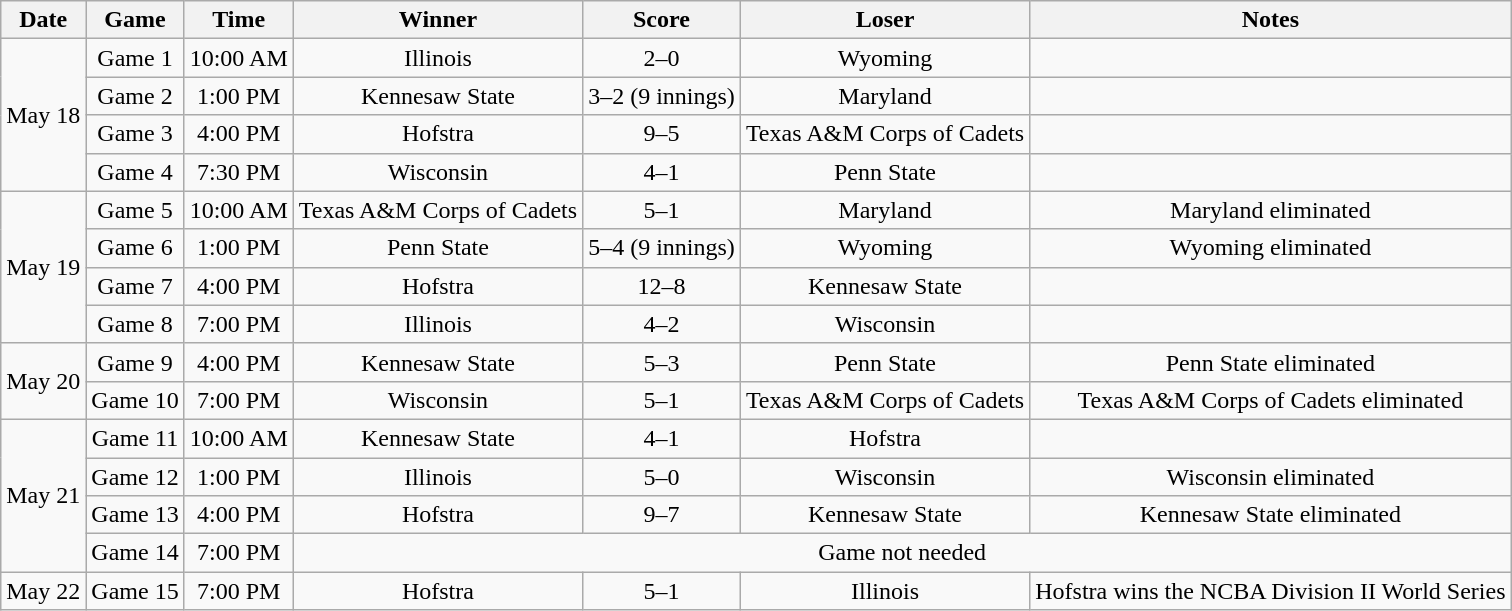<table class="wikitable">
<tr align="center">
<th>Date</th>
<th>Game</th>
<th>Time</th>
<th>Winner</th>
<th>Score</th>
<th>Loser</th>
<th>Notes</th>
</tr>
<tr align="center">
<td rowspan=4>May 18</td>
<td>Game 1</td>
<td>10:00 AM</td>
<td>Illinois</td>
<td>2–0</td>
<td>Wyoming</td>
<td></td>
</tr>
<tr align="center">
<td>Game 2</td>
<td>1:00 PM</td>
<td>Kennesaw State</td>
<td>3–2 (9 innings)</td>
<td>Maryland</td>
<td></td>
</tr>
<tr align="center">
<td>Game 3</td>
<td>4:00 PM</td>
<td>Hofstra</td>
<td>9–5</td>
<td>Texas A&M Corps of Cadets</td>
<td></td>
</tr>
<tr align="center">
<td>Game 4</td>
<td>7:30 PM</td>
<td>Wisconsin</td>
<td>4–1</td>
<td>Penn State</td>
<td></td>
</tr>
<tr align="center">
<td rowspan=4>May 19</td>
<td>Game 5</td>
<td>10:00 AM</td>
<td>Texas A&M Corps of Cadets</td>
<td>5–1</td>
<td>Maryland</td>
<td>Maryland eliminated</td>
</tr>
<tr align="center">
<td>Game 6</td>
<td>1:00 PM</td>
<td>Penn State</td>
<td>5–4 (9 innings)</td>
<td>Wyoming</td>
<td>Wyoming eliminated</td>
</tr>
<tr align="center">
<td>Game 7</td>
<td>4:00 PM</td>
<td>Hofstra</td>
<td>12–8</td>
<td>Kennesaw State</td>
<td></td>
</tr>
<tr align="center">
<td>Game 8</td>
<td>7:00 PM</td>
<td>Illinois</td>
<td>4–2</td>
<td>Wisconsin</td>
<td></td>
</tr>
<tr align="center">
<td rowspan=2>May 20</td>
<td>Game 9</td>
<td>4:00 PM</td>
<td>Kennesaw State</td>
<td>5–3</td>
<td>Penn State</td>
<td>Penn State eliminated</td>
</tr>
<tr align="center">
<td>Game 10</td>
<td>7:00 PM</td>
<td>Wisconsin</td>
<td>5–1</td>
<td>Texas A&M Corps of Cadets</td>
<td>Texas A&M Corps of Cadets eliminated</td>
</tr>
<tr align="center">
<td rowspan=4>May 21</td>
<td>Game 11</td>
<td>10:00 AM</td>
<td>Kennesaw State</td>
<td>4–1</td>
<td>Hofstra</td>
<td></td>
</tr>
<tr align="center">
<td>Game 12</td>
<td>1:00 PM</td>
<td>Illinois</td>
<td>5–0</td>
<td>Wisconsin</td>
<td>Wisconsin eliminated</td>
</tr>
<tr align="center">
<td>Game 13</td>
<td>4:00 PM</td>
<td>Hofstra</td>
<td>9–7</td>
<td>Kennesaw State</td>
<td>Kennesaw State eliminated</td>
</tr>
<tr align="center">
<td>Game 14</td>
<td>7:00 PM</td>
<td colspan=4>Game not needed</td>
</tr>
<tr align="center">
<td>May 22</td>
<td>Game 15</td>
<td>7:00 PM</td>
<td>Hofstra</td>
<td>5–1</td>
<td>Illinois</td>
<td>Hofstra wins the NCBA Division II World Series</td>
</tr>
</table>
